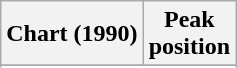<table class="wikitable sortable plainrowheaders">
<tr>
<th scope="col">Chart (1990)</th>
<th scope="col">Peak<br>position</th>
</tr>
<tr>
</tr>
<tr>
</tr>
</table>
